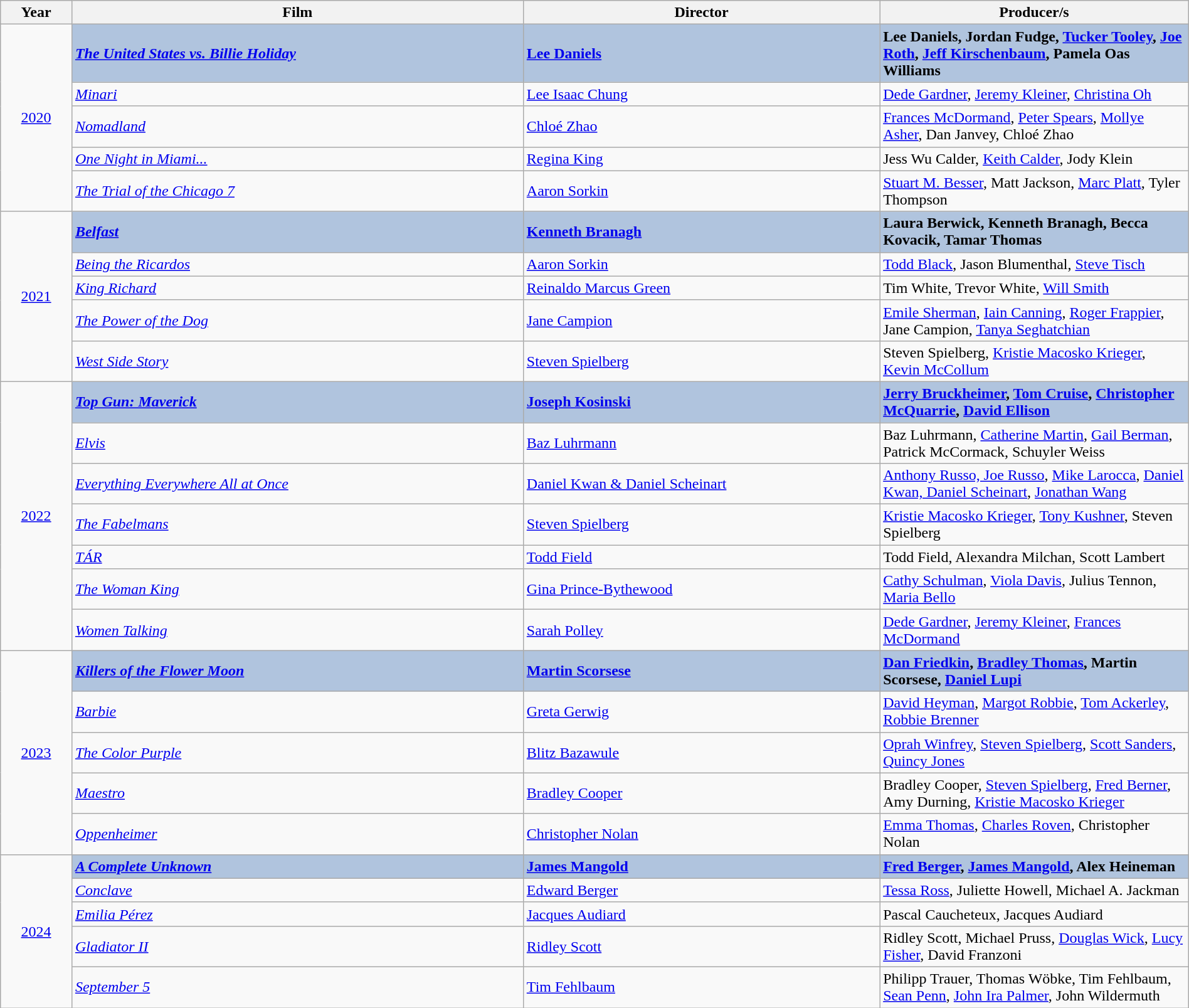<table class="wikitable" style="width:100%; text-align:left">
<tr>
<th style="width:6%;">Year</th>
<th style="width:38%;">Film</th>
<th style="width:30%;">Director</th>
<th style="width:30%;">Producer/s</th>
</tr>
<tr>
<td rowspan="5" style=text-align:center;"><a href='#'>2020</a></td>
<td style="background:#B0C4DE;"><strong><em><a href='#'>The United States vs. Billie Holiday</a></em></strong></td>
<td style="background:#B0C4DE;"><strong><a href='#'>Lee Daniels</a></strong></td>
<td style="background:#B0C4DE;"><strong>Lee Daniels, Jordan Fudge, <a href='#'>Tucker Tooley</a>, <a href='#'>Joe Roth</a>, <a href='#'>Jeff Kirschenbaum</a>, Pamela Oas Williams</strong></td>
</tr>
<tr>
<td><em><a href='#'>Minari</a></em></td>
<td><a href='#'>Lee Isaac Chung</a></td>
<td><a href='#'>Dede Gardner</a>, <a href='#'>Jeremy Kleiner</a>, <a href='#'>Christina Oh</a></td>
</tr>
<tr>
<td><em><a href='#'>Nomadland</a></em></td>
<td><a href='#'>Chloé Zhao</a></td>
<td><a href='#'>Frances McDormand</a>, <a href='#'>Peter Spears</a>, <a href='#'>Mollye Asher</a>, Dan Janvey, Chloé Zhao</td>
</tr>
<tr>
<td><em><a href='#'>One Night in Miami...</a></em></td>
<td><a href='#'>Regina King</a></td>
<td>Jess Wu Calder, <a href='#'>Keith Calder</a>, Jody Klein</td>
</tr>
<tr>
<td><em><a href='#'>The Trial of the Chicago 7</a></em></td>
<td><a href='#'>Aaron Sorkin</a></td>
<td><a href='#'>Stuart M. Besser</a>, Matt Jackson, <a href='#'>Marc Platt</a>, Tyler Thompson</td>
</tr>
<tr>
<td rowspan="5" style=text-align:center;"><a href='#'>2021</a></td>
<td style="background:#B0C4DE;"><strong><em><a href='#'>Belfast</a></em></strong></td>
<td style="background:#B0C4DE;"><strong><a href='#'>Kenneth Branagh</a></strong></td>
<td style="background:#B0C4DE;"><strong>Laura Berwick, Kenneth Branagh, Becca Kovacik, Tamar Thomas</strong></td>
</tr>
<tr>
<td><em><a href='#'>Being the Ricardos</a></em></td>
<td><a href='#'>Aaron Sorkin</a></td>
<td><a href='#'>Todd Black</a>, Jason Blumenthal, <a href='#'>Steve Tisch</a></td>
</tr>
<tr>
<td><em><a href='#'>King Richard</a></em></td>
<td><a href='#'>Reinaldo Marcus Green</a></td>
<td>Tim White, Trevor White, <a href='#'>Will Smith</a></td>
</tr>
<tr>
<td><em><a href='#'>The Power of the Dog</a></em></td>
<td><a href='#'>Jane Campion</a></td>
<td><a href='#'>Emile Sherman</a>, <a href='#'>Iain Canning</a>, <a href='#'>Roger Frappier</a>, Jane Campion, <a href='#'>Tanya Seghatchian</a></td>
</tr>
<tr>
<td><em><a href='#'>West Side Story</a></em></td>
<td><a href='#'>Steven Spielberg</a></td>
<td>Steven Spielberg, <a href='#'>Kristie Macosko Krieger</a>, <a href='#'>Kevin McCollum</a></td>
</tr>
<tr>
<td rowspan="7" style=text-align:center;"><a href='#'>2022</a></td>
<td style="background:#B0C4DE;"><strong><em><a href='#'>Top Gun: Maverick</a></em></strong></td>
<td style="background:#B0C4DE;"><strong><a href='#'>Joseph Kosinski</a></strong></td>
<td style="background:#B0C4DE;"><strong><a href='#'>Jerry Bruckheimer</a>, <a href='#'>Tom Cruise</a>, <a href='#'>Christopher McQuarrie</a>, <a href='#'>David Ellison</a></strong></td>
</tr>
<tr>
<td><em><a href='#'>Elvis</a></em></td>
<td><a href='#'>Baz Luhrmann</a></td>
<td>Baz Luhrmann, <a href='#'>Catherine Martin</a>, <a href='#'>Gail Berman</a>, Patrick McCormack, Schuyler Weiss</td>
</tr>
<tr>
<td><em><a href='#'>Everything Everywhere All at Once</a></em></td>
<td><a href='#'>Daniel Kwan & Daniel Scheinart</a></td>
<td><a href='#'>Anthony Russo, Joe Russo</a>, <a href='#'>Mike Larocca</a>, <a href='#'>Daniel Kwan, Daniel Scheinart</a>, <a href='#'>Jonathan Wang</a></td>
</tr>
<tr>
<td><em><a href='#'>The Fabelmans</a></em></td>
<td><a href='#'>Steven Spielberg</a></td>
<td><a href='#'>Kristie Macosko Krieger</a>, <a href='#'>Tony Kushner</a>, Steven Spielberg</td>
</tr>
<tr>
<td><em><a href='#'>TÁR</a></em></td>
<td><a href='#'>Todd Field</a></td>
<td>Todd Field, Alexandra Milchan, Scott Lambert</td>
</tr>
<tr>
<td><em><a href='#'>The Woman King</a></em></td>
<td><a href='#'>Gina Prince-Bythewood</a></td>
<td><a href='#'>Cathy Schulman</a>, <a href='#'>Viola Davis</a>, Julius Tennon, <a href='#'>Maria Bello</a></td>
</tr>
<tr>
<td><em><a href='#'>Women Talking</a></em></td>
<td><a href='#'>Sarah Polley</a></td>
<td><a href='#'>Dede Gardner</a>, <a href='#'>Jeremy Kleiner</a>, <a href='#'>Frances McDormand</a></td>
</tr>
<tr>
<td rowspan="5" style=text-align:center;"><a href='#'>2023</a></td>
<td style="background:#B0C4DE;"><strong><em><a href='#'>Killers of the Flower Moon</a></em></strong></td>
<td style="background:#B0C4DE;"><strong><a href='#'>Martin Scorsese</a></strong></td>
<td style="background:#B0C4DE;"><strong><a href='#'>Dan Friedkin</a>, <a href='#'>Bradley Thomas</a>, Martin Scorsese, <a href='#'>Daniel Lupi</a></strong></td>
</tr>
<tr>
<td><em><a href='#'>Barbie</a></em></td>
<td><a href='#'>Greta Gerwig</a></td>
<td><a href='#'>David Heyman</a>, <a href='#'>Margot Robbie</a>, <a href='#'>Tom Ackerley</a>, <a href='#'>Robbie Brenner</a></td>
</tr>
<tr>
<td><em><a href='#'>The Color Purple</a></em></td>
<td><a href='#'>Blitz Bazawule</a></td>
<td><a href='#'>Oprah Winfrey</a>, <a href='#'>Steven Spielberg</a>, <a href='#'>Scott Sanders</a>, <a href='#'>Quincy Jones</a></td>
</tr>
<tr>
<td><em><a href='#'>Maestro</a></em></td>
<td><a href='#'>Bradley Cooper</a></td>
<td>Bradley Cooper, <a href='#'>Steven Spielberg</a>, <a href='#'>Fred Berner</a>, Amy Durning, <a href='#'>Kristie Macosko Krieger</a></td>
</tr>
<tr>
<td><em><a href='#'>Oppenheimer</a></em></td>
<td><a href='#'>Christopher Nolan</a></td>
<td><a href='#'>Emma Thomas</a>, <a href='#'>Charles Roven</a>, Christopher Nolan</td>
</tr>
<tr>
<td rowspan="5" style=text-align:center;"><a href='#'>2024</a></td>
<td style="background:#B0C4DE;"><strong><em><a href='#'>A Complete Unknown</a></em></strong></td>
<td style="background:#B0C4DE;"><strong><a href='#'>James Mangold</a></strong></td>
<td style="background:#B0C4DE;"><strong><a href='#'>Fred Berger</a>, <a href='#'>James Mangold</a>, Alex Heineman</strong></td>
</tr>
<tr>
<td><em><a href='#'>Conclave</a></em></td>
<td><a href='#'>Edward Berger</a></td>
<td><a href='#'>Tessa Ross</a>, Juliette Howell, Michael A. Jackman</td>
</tr>
<tr>
<td><em><a href='#'>Emilia Pérez</a></em></td>
<td><a href='#'>Jacques Audiard</a></td>
<td>Pascal Caucheteux, Jacques Audiard</td>
</tr>
<tr>
<td><em><a href='#'>Gladiator II</a></em></td>
<td><a href='#'>Ridley Scott</a></td>
<td>Ridley Scott, Michael Pruss, <a href='#'>Douglas Wick</a>, <a href='#'>Lucy Fisher</a>, David Franzoni</td>
</tr>
<tr>
<td><em><a href='#'>September 5</a></em></td>
<td><a href='#'>Tim Fehlbaum</a></td>
<td>Philipp Trauer, Thomas Wöbke, Tim Fehlbaum, <a href='#'>Sean Penn</a>, <a href='#'>John Ira Palmer</a>, John Wildermuth</td>
</tr>
</table>
